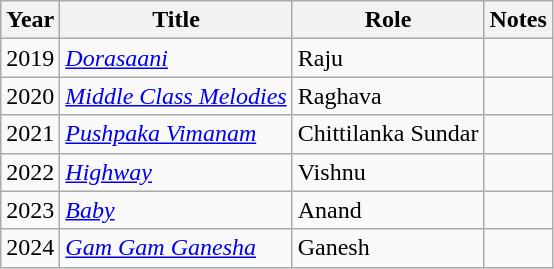<table class="wikitable">
<tr>
<th>Year</th>
<th>Title</th>
<th>Role</th>
<th>Notes</th>
</tr>
<tr>
<td>2019</td>
<td><em><a href='#'>Dorasaani</a></em></td>
<td>Raju</td>
<td></td>
</tr>
<tr>
<td>2020</td>
<td><em><a href='#'>Middle Class Melodies</a></em></td>
<td>Raghava</td>
<td></td>
</tr>
<tr>
<td>2021</td>
<td><em><a href='#'>Pushpaka Vimanam</a></em></td>
<td>Chittilanka Sundar</td>
<td></td>
</tr>
<tr>
<td>2022</td>
<td><em><a href='#'>Highway</a></em></td>
<td>Vishnu</td>
<td></td>
</tr>
<tr>
<td>2023</td>
<td><em><a href='#'>Baby</a></em></td>
<td>Anand</td>
<td></td>
</tr>
<tr>
<td>2024</td>
<td><em><a href='#'>Gam Gam Ganesha</a></em></td>
<td>Ganesh</td>
<td></td>
</tr>
</table>
